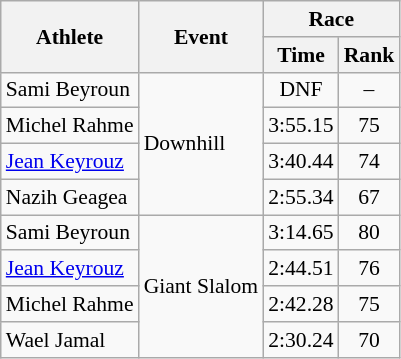<table class="wikitable" style="font-size:90%">
<tr>
<th rowspan="2">Athlete</th>
<th rowspan="2">Event</th>
<th colspan="2">Race</th>
</tr>
<tr>
<th>Time</th>
<th>Rank</th>
</tr>
<tr>
<td>Sami Beyroun</td>
<td rowspan="4">Downhill</td>
<td align="center">DNF</td>
<td align="center">–</td>
</tr>
<tr>
<td>Michel Rahme</td>
<td align="center">3:55.15</td>
<td align="center">75</td>
</tr>
<tr>
<td><a href='#'>Jean Keyrouz</a></td>
<td align="center">3:40.44</td>
<td align="center">74</td>
</tr>
<tr>
<td>Nazih Geagea</td>
<td align="center">2:55.34</td>
<td align="center">67</td>
</tr>
<tr>
<td>Sami Beyroun</td>
<td rowspan="4">Giant Slalom</td>
<td align="center">3:14.65</td>
<td align="center">80</td>
</tr>
<tr>
<td><a href='#'>Jean Keyrouz</a></td>
<td align="center">2:44.51</td>
<td align="center">76</td>
</tr>
<tr>
<td>Michel Rahme</td>
<td align="center">2:42.28</td>
<td align="center">75</td>
</tr>
<tr>
<td>Wael Jamal</td>
<td align="center">2:30.24</td>
<td align="center">70</td>
</tr>
</table>
